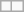<table class="wikitable">
<tr>
<td></td>
<td></td>
</tr>
</table>
